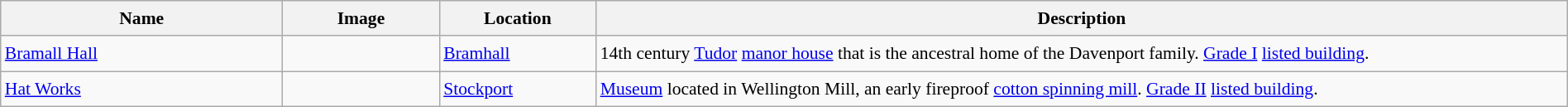<table class="wikitable sortable" style="font-size:90%;width:100%;border:0px;text-align:left;line-height:150%;">
<tr>
<th width="18%">Name</th>
<th width="10%" class="unsortable">Image</th>
<th width="10%">Location</th>
<th width="62%" class="unsortable">Description</th>
</tr>
<tr>
<td><a href='#'>Bramall Hall</a></td>
<td></td>
<td><a href='#'>Bramhall</a></td>
<td>14th century <a href='#'>Tudor</a> <a href='#'>manor house</a> that is the ancestral home of the Davenport family. <a href='#'>Grade I</a> <a href='#'>listed building</a>.</td>
</tr>
<tr>
<td><a href='#'>Hat Works</a></td>
<td></td>
<td><a href='#'>Stockport</a></td>
<td><a href='#'>Museum</a> located in Wellington Mill, an early fireproof <a href='#'>cotton spinning mill</a>. <a href='#'>Grade II</a> <a href='#'>listed building</a>.</td>
</tr>
<tr>
</tr>
</table>
